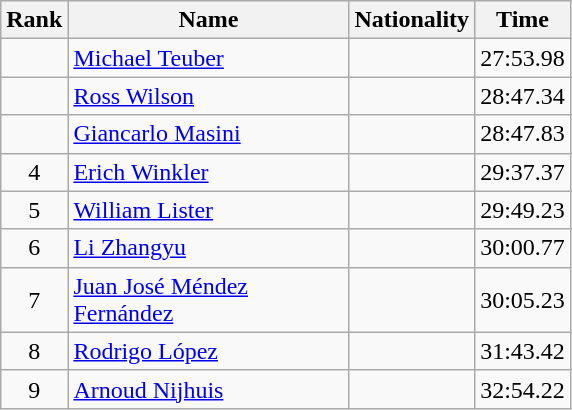<table class="wikitable sortable" style="text-align:center">
<tr>
<th width=20>Rank</th>
<th width=180>Name</th>
<th>Nationality</th>
<th>Time</th>
</tr>
<tr>
<td></td>
<td align=left><a href='#'>Michael Teuber</a></td>
<td align=left></td>
<td>27:53.98</td>
</tr>
<tr>
<td></td>
<td align=left><a href='#'>Ross Wilson</a></td>
<td align=left></td>
<td>28:47.34</td>
</tr>
<tr>
<td></td>
<td align=left><a href='#'>Giancarlo Masini</a></td>
<td align=left></td>
<td>28:47.83</td>
</tr>
<tr>
<td>4</td>
<td align=left><a href='#'>Erich Winkler</a></td>
<td align=left></td>
<td>29:37.37</td>
</tr>
<tr>
<td>5</td>
<td align=left><a href='#'>William Lister</a></td>
<td align=left></td>
<td>29:49.23</td>
</tr>
<tr>
<td>6</td>
<td align=left><a href='#'>Li Zhangyu</a></td>
<td align=left></td>
<td>30:00.77</td>
</tr>
<tr>
<td>7</td>
<td align=left><a href='#'>Juan José Méndez Fernández</a></td>
<td align=left></td>
<td>30:05.23</td>
</tr>
<tr>
<td>8</td>
<td align=left><a href='#'>Rodrigo López</a></td>
<td align=left></td>
<td>31:43.42</td>
</tr>
<tr>
<td>9</td>
<td align=left><a href='#'>Arnoud Nijhuis</a></td>
<td align=left></td>
<td>32:54.22</td>
</tr>
</table>
